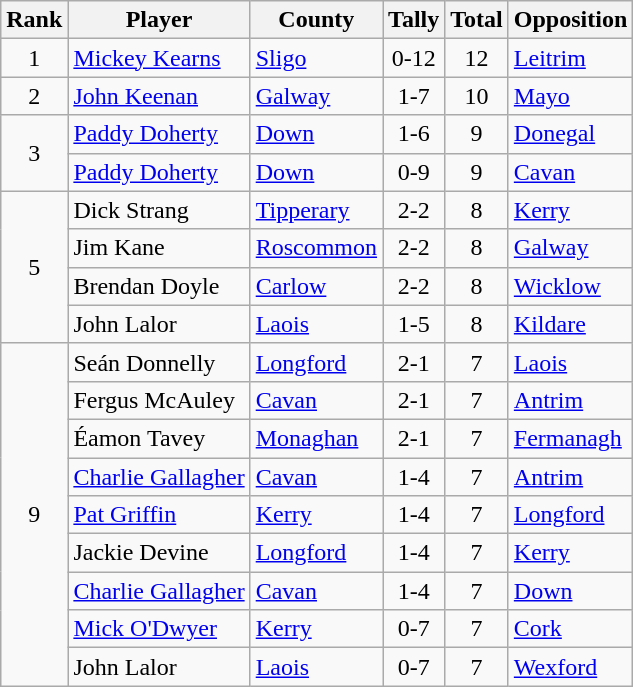<table class="wikitable">
<tr>
<th>Rank</th>
<th>Player</th>
<th>County</th>
<th>Tally</th>
<th>Total</th>
<th>Opposition</th>
</tr>
<tr>
<td rowspan=1 align=center>1</td>
<td><a href='#'>Mickey Kearns</a></td>
<td><a href='#'>Sligo</a></td>
<td align=center>0-12</td>
<td align=center>12</td>
<td><a href='#'>Leitrim</a></td>
</tr>
<tr>
<td rowspan=1 align=center>2</td>
<td><a href='#'>John Keenan</a></td>
<td><a href='#'>Galway</a></td>
<td align=center>1-7</td>
<td align=center>10</td>
<td><a href='#'>Mayo</a></td>
</tr>
<tr>
<td rowspan=2 align=center>3</td>
<td><a href='#'>Paddy Doherty</a></td>
<td><a href='#'>Down</a></td>
<td align=center>1-6</td>
<td align=center>9</td>
<td><a href='#'>Donegal</a></td>
</tr>
<tr>
<td><a href='#'>Paddy Doherty</a></td>
<td><a href='#'>Down</a></td>
<td align=center>0-9</td>
<td align=center>9</td>
<td><a href='#'>Cavan</a></td>
</tr>
<tr>
<td rowspan=4 align=center>5</td>
<td>Dick Strang</td>
<td><a href='#'>Tipperary</a></td>
<td align=center>2-2</td>
<td align=center>8</td>
<td><a href='#'>Kerry</a></td>
</tr>
<tr>
<td>Jim Kane</td>
<td><a href='#'>Roscommon</a></td>
<td align=center>2-2</td>
<td align=center>8</td>
<td><a href='#'>Galway</a></td>
</tr>
<tr>
<td>Brendan Doyle</td>
<td><a href='#'>Carlow</a></td>
<td align=center>2-2</td>
<td align=center>8</td>
<td><a href='#'>Wicklow</a></td>
</tr>
<tr>
<td>John Lalor</td>
<td><a href='#'>Laois</a></td>
<td align=center>1-5</td>
<td align=center>8</td>
<td><a href='#'>Kildare</a></td>
</tr>
<tr>
<td rowspan=9 align=center>9</td>
<td>Seán Donnelly</td>
<td><a href='#'>Longford</a></td>
<td align=center>2-1</td>
<td align=center>7</td>
<td><a href='#'>Laois</a></td>
</tr>
<tr>
<td>Fergus McAuley</td>
<td><a href='#'>Cavan</a></td>
<td align=center>2-1</td>
<td align=center>7</td>
<td><a href='#'>Antrim</a></td>
</tr>
<tr>
<td>Éamon Tavey</td>
<td><a href='#'>Monaghan</a></td>
<td align=center>2-1</td>
<td align=center>7</td>
<td><a href='#'>Fermanagh</a></td>
</tr>
<tr>
<td><a href='#'>Charlie Gallagher</a></td>
<td><a href='#'>Cavan</a></td>
<td align=center>1-4</td>
<td align=center>7</td>
<td><a href='#'>Antrim</a></td>
</tr>
<tr>
<td><a href='#'>Pat Griffin</a></td>
<td><a href='#'>Kerry</a></td>
<td align=center>1-4</td>
<td align=center>7</td>
<td><a href='#'>Longford</a></td>
</tr>
<tr>
<td>Jackie Devine</td>
<td><a href='#'>Longford</a></td>
<td align=center>1-4</td>
<td align=center>7</td>
<td><a href='#'>Kerry</a></td>
</tr>
<tr>
<td><a href='#'>Charlie Gallagher</a></td>
<td><a href='#'>Cavan</a></td>
<td align=center>1-4</td>
<td align=center>7</td>
<td><a href='#'>Down</a></td>
</tr>
<tr>
<td><a href='#'>Mick O'Dwyer</a></td>
<td><a href='#'>Kerry</a></td>
<td align=center>0-7</td>
<td align=center>7</td>
<td><a href='#'>Cork</a></td>
</tr>
<tr>
<td>John Lalor</td>
<td><a href='#'>Laois</a></td>
<td align=center>0-7</td>
<td align=center>7</td>
<td><a href='#'>Wexford</a></td>
</tr>
</table>
